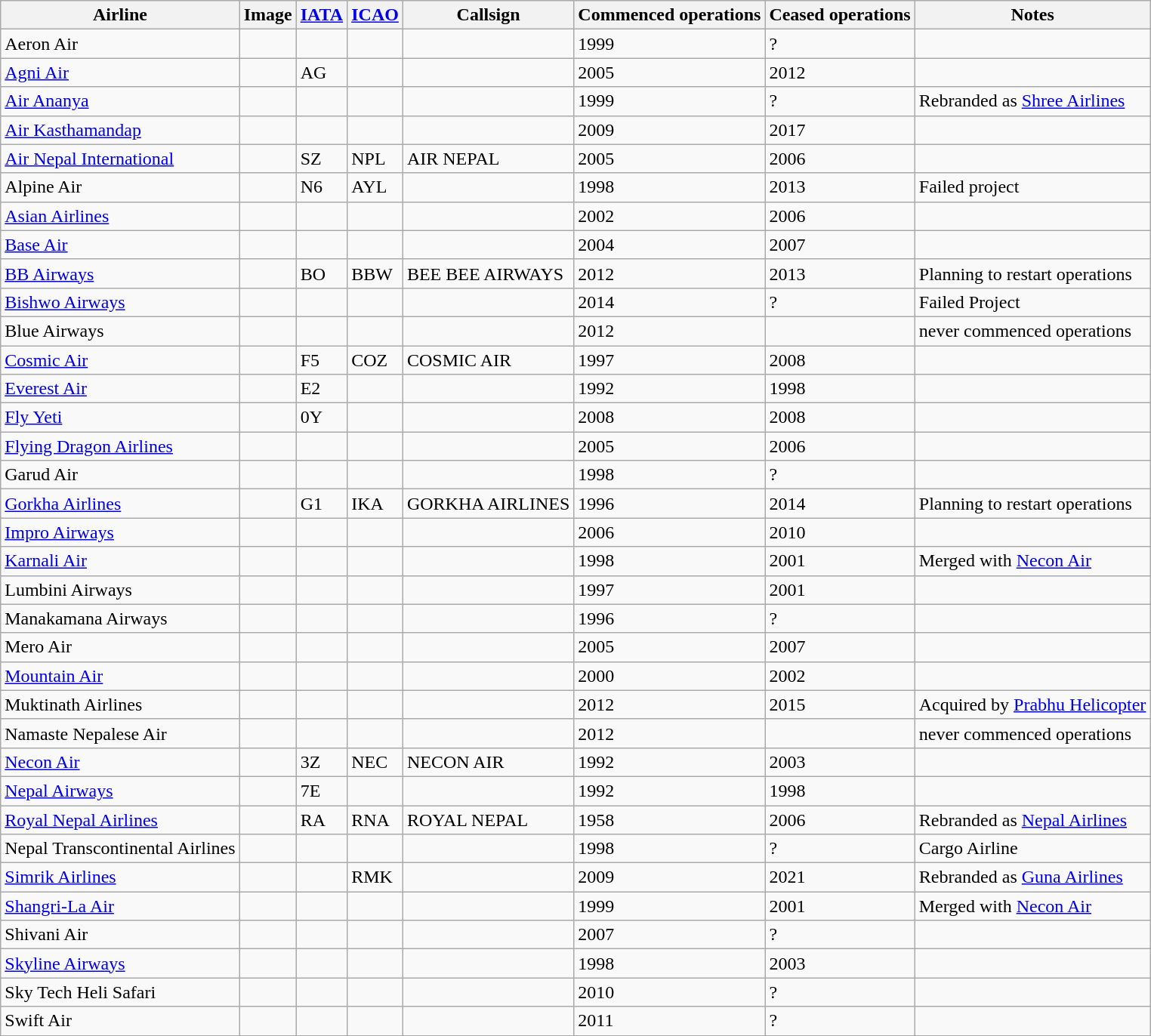<table class="wikitable sortable static-row-numbers static-row-header-text">
<tr valign="middle">
<th>Airline</th>
<th>Image</th>
<th><a href='#'>IATA</a></th>
<th><a href='#'>ICAO</a></th>
<th>Callsign</th>
<th>Commenced operations</th>
<th>Ceased operations</th>
<th>Notes</th>
</tr>
<tr>
<td>Aeron Air</td>
<td></td>
<td></td>
<td></td>
<td></td>
<td>1999</td>
<td>?</td>
<td></td>
</tr>
<tr>
<td><a href='#'>Agni Air</a></td>
<td></td>
<td>AG</td>
<td></td>
<td></td>
<td>2005</td>
<td>2012</td>
<td></td>
</tr>
<tr>
<td><a href='#'>Air Ananya</a></td>
<td></td>
<td></td>
<td></td>
<td></td>
<td>1999</td>
<td>?</td>
<td>Rebranded as <a href='#'>Shree Airlines</a></td>
</tr>
<tr>
<td><a href='#'>Air Kasthamandap</a></td>
<td></td>
<td></td>
<td></td>
<td></td>
<td>2009</td>
<td>2017</td>
<td></td>
</tr>
<tr>
<td><a href='#'>Air Nepal International</a></td>
<td></td>
<td>SZ</td>
<td>NPL</td>
<td>AIR NEPAL</td>
<td>2005</td>
<td>2006</td>
<td></td>
</tr>
<tr>
<td>Alpine Air</td>
<td></td>
<td>N6</td>
<td>AYL</td>
<td></td>
<td>1998</td>
<td>2013</td>
<td>Failed project</td>
</tr>
<tr>
<td><a href='#'>Asian Airlines</a></td>
<td></td>
<td></td>
<td></td>
<td></td>
<td>2002</td>
<td>2006</td>
<td></td>
</tr>
<tr>
<td><a href='#'>Base Air</a></td>
<td></td>
<td></td>
<td></td>
<td></td>
<td>2004</td>
<td>2007</td>
<td></td>
</tr>
<tr>
<td><a href='#'>BB Airways</a></td>
<td></td>
<td>BO</td>
<td>BBW</td>
<td>BEE BEE AIRWAYS</td>
<td>2012</td>
<td>2013</td>
<td>Planning to restart operations</td>
</tr>
<tr>
<td><a href='#'>Bishwo Airways</a></td>
<td></td>
<td></td>
<td></td>
<td></td>
<td>2014</td>
<td>?</td>
<td>Failed Project</td>
</tr>
<tr>
<td>Blue Airways</td>
<td></td>
<td></td>
<td></td>
<td></td>
<td>2012</td>
<td></td>
<td>never commenced operations</td>
</tr>
<tr>
<td><a href='#'>Cosmic Air</a></td>
<td></td>
<td>F5</td>
<td>COZ</td>
<td>COSMIC AIR</td>
<td>1997</td>
<td>2008</td>
<td></td>
</tr>
<tr>
<td><a href='#'>Everest Air</a></td>
<td></td>
<td>E2</td>
<td></td>
<td></td>
<td>1992</td>
<td>1998</td>
<td></td>
</tr>
<tr>
<td><a href='#'>Fly Yeti</a></td>
<td></td>
<td>0Y</td>
<td></td>
<td></td>
<td>2008</td>
<td>2008</td>
<td></td>
</tr>
<tr>
<td><a href='#'>Flying Dragon Airlines</a></td>
<td></td>
<td></td>
<td></td>
<td></td>
<td>2005</td>
<td>2006</td>
<td></td>
</tr>
<tr>
<td>Garud Air</td>
<td></td>
<td></td>
<td></td>
<td></td>
<td>1998</td>
<td>?</td>
<td></td>
</tr>
<tr>
<td><a href='#'>Gorkha Airlines</a></td>
<td></td>
<td>G1</td>
<td>IKA</td>
<td>GORKHA AIRLINES</td>
<td>1996</td>
<td>2014</td>
<td>Planning to restart operations</td>
</tr>
<tr>
<td><a href='#'>Impro Airways</a></td>
<td></td>
<td></td>
<td></td>
<td></td>
<td>2006</td>
<td>2010</td>
<td></td>
</tr>
<tr>
<td><a href='#'>Karnali Air</a></td>
<td></td>
<td></td>
<td></td>
<td></td>
<td>1998</td>
<td>2001</td>
<td>Merged with <a href='#'>Necon Air</a></td>
</tr>
<tr>
<td>Lumbini Airways</td>
<td></td>
<td></td>
<td></td>
<td></td>
<td>1997</td>
<td>2001</td>
<td></td>
</tr>
<tr>
<td>Manakamana Airways</td>
<td></td>
<td></td>
<td></td>
<td></td>
<td>1996</td>
<td>?</td>
<td></td>
</tr>
<tr>
<td>Mero Air</td>
<td></td>
<td></td>
<td></td>
<td></td>
<td>2005</td>
<td>2007</td>
<td></td>
</tr>
<tr>
<td><a href='#'>Mountain Air</a></td>
<td></td>
<td></td>
<td></td>
<td></td>
<td>2000</td>
<td>2002</td>
<td></td>
</tr>
<tr>
<td>Muktinath Airlines</td>
<td></td>
<td></td>
<td></td>
<td></td>
<td>2012</td>
<td>2015</td>
<td>Acquired by <a href='#'>Prabhu Helicopter</a></td>
</tr>
<tr>
<td>Namaste Nepalese Air</td>
<td></td>
<td></td>
<td></td>
<td></td>
<td>2012</td>
<td></td>
<td>never commenced operations</td>
</tr>
<tr>
<td><a href='#'>Necon Air</a></td>
<td></td>
<td>3Z</td>
<td>NEC</td>
<td>NECON AIR</td>
<td>1992</td>
<td>2003</td>
<td></td>
</tr>
<tr>
<td><a href='#'>Nepal Airways</a></td>
<td></td>
<td>7E</td>
<td></td>
<td></td>
<td>1992</td>
<td>1998</td>
<td></td>
</tr>
<tr>
<td><a href='#'>Royal Nepal Airlines</a></td>
<td></td>
<td>RA</td>
<td>RNA</td>
<td>ROYAL NEPAL</td>
<td>1958</td>
<td>2006</td>
<td>Rebranded as <a href='#'>Nepal Airlines</a></td>
</tr>
<tr>
<td>Nepal Transcontinental Airlines</td>
<td></td>
<td></td>
<td></td>
<td></td>
<td>1998</td>
<td>?</td>
<td>Cargo Airline</td>
</tr>
<tr>
<td><a href='#'>Simrik Airlines</a></td>
<td></td>
<td></td>
<td>RMK</td>
<td></td>
<td>2009</td>
<td>2021</td>
<td>Rebranded as <a href='#'>Guna Airlines</a></td>
</tr>
<tr>
<td><a href='#'>Shangri-La Air</a></td>
<td></td>
<td></td>
<td></td>
<td></td>
<td>1999</td>
<td>2001</td>
<td>Merged with <a href='#'>Necon Air</a></td>
</tr>
<tr>
<td>Shivani Air</td>
<td></td>
<td></td>
<td></td>
<td></td>
<td>2007</td>
<td>?</td>
<td></td>
</tr>
<tr>
<td><a href='#'>Skyline Airways</a></td>
<td></td>
<td></td>
<td></td>
<td></td>
<td>1998</td>
<td>2003</td>
<td></td>
</tr>
<tr>
<td>Sky Tech Heli Safari</td>
<td></td>
<td></td>
<td></td>
<td></td>
<td>2010</td>
<td>?</td>
<td></td>
</tr>
<tr>
<td>Swift Air</td>
<td></td>
<td></td>
<td></td>
<td></td>
<td>2011</td>
<td>?</td>
<td></td>
</tr>
<tr>
</tr>
</table>
